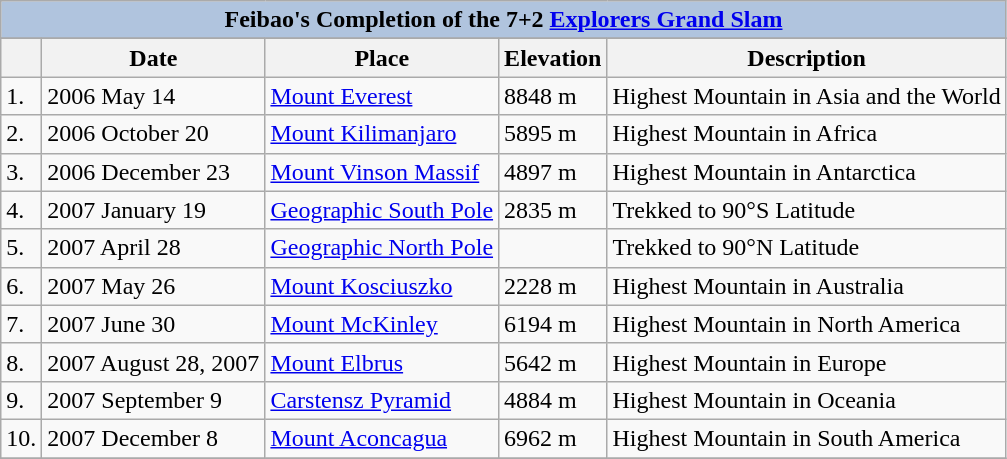<table class="wikitable">
<tr>
<th colspan="6" style="background: LightSteelBlue;">Feibao's Completion of the 7+2 <a href='#'>Explorers Grand Slam</a></th>
</tr>
<tr bgcolor="#CCCCCC" align="center">
</tr>
<tr>
<th></th>
<th>Date</th>
<th>Place</th>
<th>Elevation</th>
<th>Description</th>
</tr>
<tr>
<td>1.</td>
<td>2006 May 14</td>
<td><a href='#'>Mount Everest</a></td>
<td>8848 m</td>
<td>Highest Mountain in Asia and the World</td>
</tr>
<tr>
<td>2.</td>
<td>2006 October 20</td>
<td><a href='#'>Mount Kilimanjaro</a></td>
<td>5895 m</td>
<td>Highest Mountain in Africa</td>
</tr>
<tr>
<td>3.</td>
<td>2006 December 23</td>
<td><a href='#'>Mount Vinson Massif</a></td>
<td>4897 m</td>
<td>Highest Mountain in Antarctica</td>
</tr>
<tr>
<td>4.</td>
<td>2007 January 19</td>
<td><a href='#'>Geographic South Pole</a></td>
<td>2835 m</td>
<td>Trekked to 90°S Latitude</td>
</tr>
<tr>
<td>5.</td>
<td>2007 April 28</td>
<td><a href='#'>Geographic North Pole</a></td>
<td></td>
<td>Trekked to 90°N Latitude</td>
</tr>
<tr>
<td>6.</td>
<td>2007 May 26</td>
<td><a href='#'>Mount Kosciuszko</a></td>
<td>2228 m</td>
<td>Highest Mountain in Australia</td>
</tr>
<tr>
<td>7.</td>
<td>2007 June 30</td>
<td><a href='#'>Mount McKinley</a></td>
<td>6194 m</td>
<td>Highest Mountain in North America</td>
</tr>
<tr>
<td>8.</td>
<td>2007 August 28, 2007</td>
<td><a href='#'>Mount Elbrus</a></td>
<td>5642 m</td>
<td>Highest Mountain in Europe</td>
</tr>
<tr>
<td>9.</td>
<td>2007 September 9</td>
<td><a href='#'>Carstensz Pyramid</a></td>
<td>4884 m</td>
<td>Highest Mountain in Oceania</td>
</tr>
<tr>
<td>10.</td>
<td>2007 December 8</td>
<td><a href='#'>Mount Aconcagua</a></td>
<td>6962 m</td>
<td>Highest Mountain in South America</td>
</tr>
<tr>
</tr>
</table>
